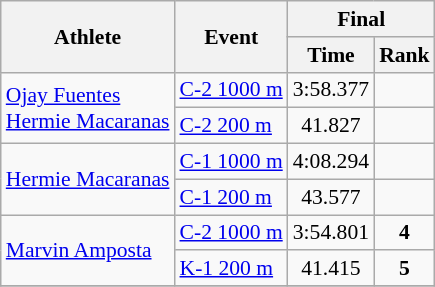<table class=wikitable style="font-size:90%">
<tr>
<th rowspan=2>Athlete</th>
<th rowspan=2>Event</th>
<th colspan=2>Final</th>
</tr>
<tr>
<th>Time</th>
<th>Rank</th>
</tr>
<tr>
<td rowspan=2><a href='#'>Ojay Fuentes</a> <br> <a href='#'>Hermie Macaranas</a></td>
<td><a href='#'>C-2 1000 m</a></td>
<td align=center>3:58.377</td>
<td align=center></td>
</tr>
<tr>
<td><a href='#'>C-2 200 m</a></td>
<td align=center>41.827</td>
<td align=center></td>
</tr>
<tr>
<td rowspan=2><a href='#'>Hermie Macaranas</a></td>
<td><a href='#'>C-1 1000 m</a></td>
<td align=center>4:08.294</td>
<td align=center></td>
</tr>
<tr>
<td><a href='#'>C-1 200 m</a></td>
<td align=center>43.577</td>
<td align=center></td>
</tr>
<tr>
<td rowspan=2><a href='#'>Marvin Amposta</a></td>
<td><a href='#'>C-2 1000 m</a></td>
<td align=center>3:54.801</td>
<td align=center><strong>4</strong></td>
</tr>
<tr>
<td><a href='#'>K-1 200 m</a></td>
<td align=center>41.415</td>
<td align=center><strong>5</strong></td>
</tr>
<tr>
</tr>
</table>
